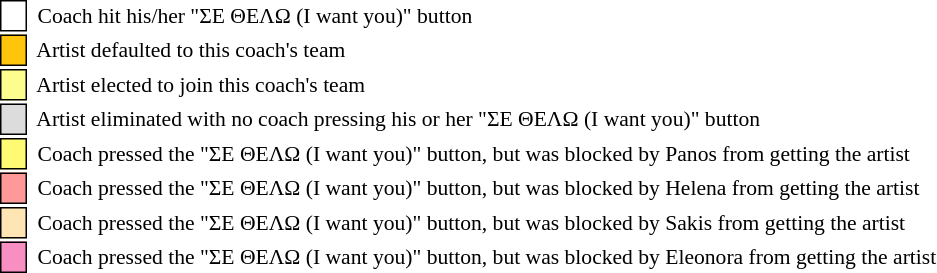<table class="toccolours" style="font-size: 90%; white-space: nowrap;">
<tr>
<td style="background-color:white; border: 1px solid black;"> <strong></strong> </td>
<td> Coach hit his/her "ΣΕ ΘΕΛΩ (I want you)" button</td>
</tr>
<tr>
<td style="background-color:#FFC40C; border: 1px solid black">    </td>
<td> Artist defaulted to this coach's team</td>
</tr>
<tr>
<td style="background-color:#fdfc8f; border: 1px solid black;">    </td>
<td style="padding-right: 8px"> Artist elected to join this coach's team</td>
</tr>
<tr>
<td style="background-color:#DCDCDC; border: 1px solid black">    </td>
<td> Artist eliminated with no coach pressing his or her "ΣΕ ΘΕΛΩ (I want you)" button</td>
</tr>
<tr>
<td style="background:#fffa73; border:1px solid black;"> <strong></strong> </td>
<td> Coach pressed the "ΣΕ ΘΕΛΩ (I want you)" button, but was blocked by Panos from getting the artist</td>
</tr>
<tr>
<td style="background:#f99; border:1px solid black;"> <strong></strong> </td>
<td> Coach pressed the "ΣΕ ΘΕΛΩ (I want you)" button, but was blocked by Helena from getting the artist</td>
</tr>
<tr>
<td style="background:#ffe5b4; border:1px solid black;"> <strong></strong> </td>
<td> Coach pressed the "ΣΕ ΘΕΛΩ (I want you)" button, but was blocked by Sakis from getting the artist</td>
</tr>
<tr>
<td style="background:#f78fc2; border:1px solid black;"> <strong></strong> </td>
<td> Coach pressed the "ΣΕ ΘΕΛΩ (I want you)" button, but was blocked by Eleonora from getting the artist</td>
</tr>
</table>
